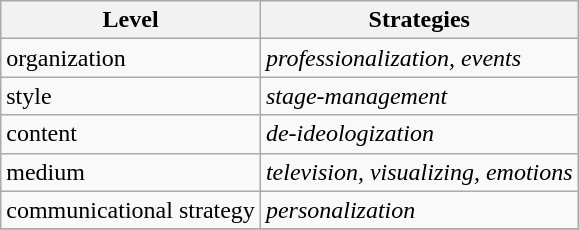<table class="wikitable">
<tr>
<th>Level</th>
<th>Strategies</th>
</tr>
<tr>
<td>organization</td>
<td><em>professionalization, events</em></td>
</tr>
<tr>
<td>style</td>
<td><em>stage-management</em></td>
</tr>
<tr>
<td>content</td>
<td><em>de-ideologization</em></td>
</tr>
<tr>
<td>medium</td>
<td><em>television, visualizing, emotions</em></td>
</tr>
<tr>
<td>communicational strategy</td>
<td><em>personalization</em></td>
</tr>
<tr>
</tr>
</table>
